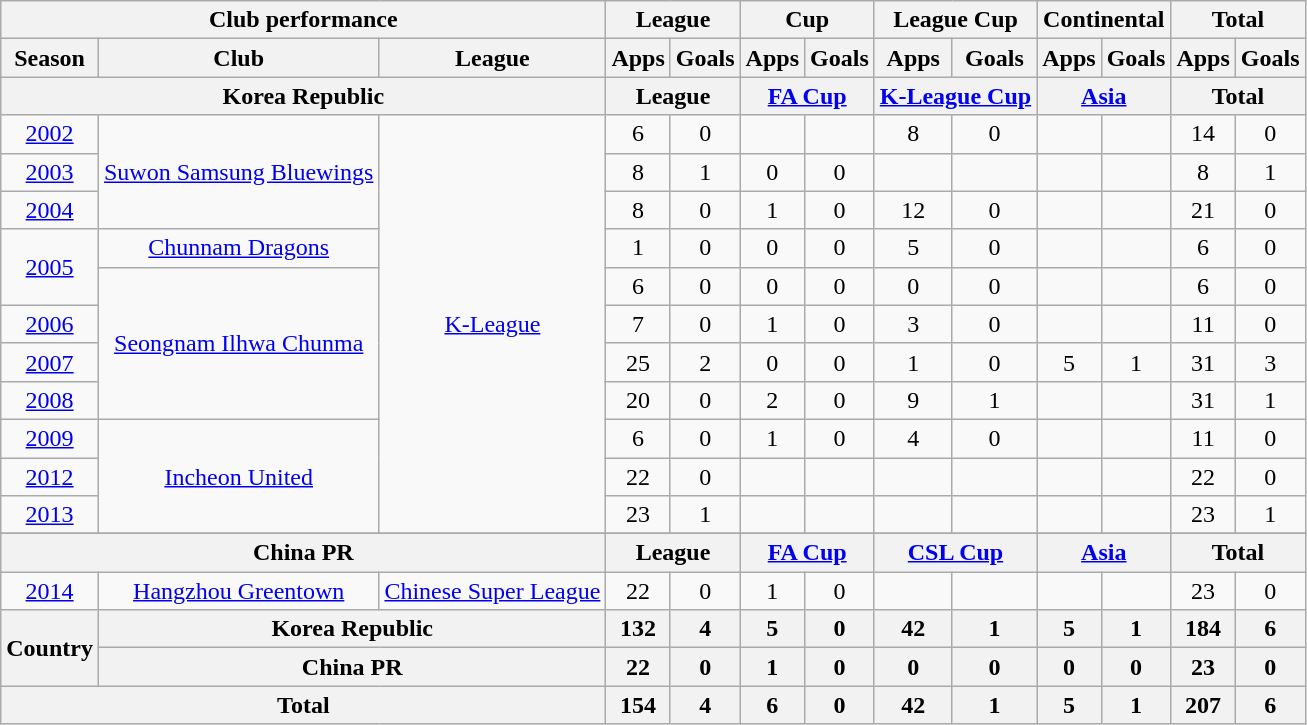<table class="wikitable" style="text-align:center;">
<tr>
<th colspan=3>Club performance</th>
<th colspan=2>League</th>
<th colspan=2>Cup</th>
<th colspan=2>League Cup</th>
<th colspan=2>Continental</th>
<th colspan=2>Total</th>
</tr>
<tr>
<th>Season</th>
<th>Club</th>
<th>League</th>
<th>Apps</th>
<th>Goals</th>
<th>Apps</th>
<th>Goals</th>
<th>Apps</th>
<th>Goals</th>
<th>Apps</th>
<th>Goals</th>
<th>Apps</th>
<th>Goals</th>
</tr>
<tr>
<th colspan=3>Korea Republic</th>
<th colspan=2>League</th>
<th colspan=2><a href='#'>FA Cup</a></th>
<th colspan=2><a href='#'>K-League Cup</a></th>
<th colspan=2><a href='#'>Asia</a></th>
<th colspan=2>Total</th>
</tr>
<tr>
<td><a href='#'>2002</a></td>
<td rowspan="3"><a href='#'>Suwon Samsung Bluewings</a></td>
<td rowspan="11"><a href='#'>K-League</a></td>
<td>6</td>
<td>0</td>
<td></td>
<td></td>
<td>8</td>
<td>0</td>
<td></td>
<td></td>
<td>14</td>
<td>0</td>
</tr>
<tr>
<td><a href='#'>2003</a></td>
<td>8</td>
<td>1</td>
<td>0</td>
<td>0</td>
<td></td>
<td></td>
<td></td>
<td></td>
<td>8</td>
<td>1</td>
</tr>
<tr>
<td><a href='#'>2004</a></td>
<td>8</td>
<td>0</td>
<td>1</td>
<td>0</td>
<td>12</td>
<td>0</td>
<td></td>
<td></td>
<td>21</td>
<td>0</td>
</tr>
<tr>
<td rowspan="2"><a href='#'>2005</a></td>
<td><a href='#'>Chunnam Dragons</a></td>
<td>1</td>
<td>0</td>
<td>0</td>
<td>0</td>
<td>5</td>
<td>0</td>
<td></td>
<td></td>
<td>6</td>
<td>0</td>
</tr>
<tr>
<td rowspan="4"><a href='#'>Seongnam Ilhwa Chunma</a></td>
<td>6</td>
<td>0</td>
<td>0</td>
<td>0</td>
<td>0</td>
<td>0</td>
<td></td>
<td></td>
<td>6</td>
<td>0</td>
</tr>
<tr>
<td><a href='#'>2006</a></td>
<td>7</td>
<td>0</td>
<td>1</td>
<td>0</td>
<td>3</td>
<td>0</td>
<td></td>
<td></td>
<td>11</td>
<td>0</td>
</tr>
<tr>
<td><a href='#'>2007</a></td>
<td>25</td>
<td>2</td>
<td>0</td>
<td>0</td>
<td>1</td>
<td>0</td>
<td>5</td>
<td>1</td>
<td>31</td>
<td>3</td>
</tr>
<tr>
<td><a href='#'>2008</a></td>
<td>20</td>
<td>0</td>
<td>2</td>
<td>0</td>
<td>9</td>
<td>1</td>
<td></td>
<td></td>
<td>31</td>
<td>1</td>
</tr>
<tr>
<td><a href='#'>2009</a></td>
<td rowspan="3"><a href='#'>Incheon United</a></td>
<td>6</td>
<td>0</td>
<td>1</td>
<td>0</td>
<td>4</td>
<td>0</td>
<td></td>
<td></td>
<td>11</td>
<td>0</td>
</tr>
<tr>
<td><a href='#'>2012</a></td>
<td>22</td>
<td>0</td>
<td></td>
<td></td>
<td></td>
<td></td>
<td></td>
<td></td>
<td>22</td>
<td>0</td>
</tr>
<tr>
<td><a href='#'>2013</a></td>
<td>23</td>
<td>1</td>
<td></td>
<td></td>
<td></td>
<td></td>
<td></td>
<td></td>
<td>23</td>
<td>1</td>
</tr>
<tr>
</tr>
<tr>
<th colspan=3>China PR</th>
<th colspan=2>League</th>
<th colspan=2><a href='#'>FA Cup</a></th>
<th colspan=2><a href='#'>CSL Cup</a></th>
<th colspan=2><a href='#'>Asia</a></th>
<th colspan=2>Total</th>
</tr>
<tr>
<td><a href='#'>2014</a></td>
<td><a href='#'>Hangzhou Greentown</a></td>
<td><a href='#'>Chinese Super League</a></td>
<td>22</td>
<td>0</td>
<td>1</td>
<td>0</td>
<td></td>
<td></td>
<td></td>
<td></td>
<td>23</td>
<td>0</td>
</tr>
<tr>
<th rowspan=2>Country</th>
<th colspan=2>Korea Republic</th>
<th>132</th>
<th>4</th>
<th>5</th>
<th>0</th>
<th>42</th>
<th>1</th>
<th>5</th>
<th>1</th>
<th>184</th>
<th>6</th>
</tr>
<tr>
<th colspan=2>China PR</th>
<th>22</th>
<th>0</th>
<th>1</th>
<th>0</th>
<th>0</th>
<th>0</th>
<th>0</th>
<th>0</th>
<th>23</th>
<th>0</th>
</tr>
<tr>
<th colspan=3>Total</th>
<th>154</th>
<th>4</th>
<th>6</th>
<th>0</th>
<th>42</th>
<th>1</th>
<th>5</th>
<th>1</th>
<th>207</th>
<th>6</th>
</tr>
</table>
